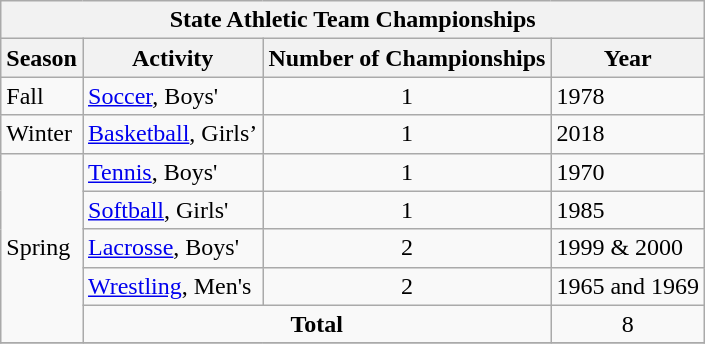<table class="wikitable">
<tr>
<th colspan="4">State Athletic Team Championships</th>
</tr>
<tr>
<th>Season</th>
<th>Activity</th>
<th>Number of Championships</th>
<th>Year</th>
</tr>
<tr>
<td rowspan="1">Fall</td>
<td><a href='#'>Soccer</a>, Boys'</td>
<td align="center">1</td>
<td>1978</td>
</tr>
<tr>
<td rowspan="1">Winter</td>
<td><a href='#'>Basketball</a>, Girls’</td>
<td align="center">1</td>
<td>2018</td>
</tr>
<tr>
<td rowspan="5">Spring</td>
<td><a href='#'>Tennis</a>, Boys'</td>
<td align="center">1</td>
<td>1970</td>
</tr>
<tr>
<td><a href='#'>Softball</a>, Girls'</td>
<td align="center">1</td>
<td>1985</td>
</tr>
<tr>
<td><a href='#'>Lacrosse</a>, Boys'</td>
<td align="center">2</td>
<td>1999 & 2000</td>
</tr>
<tr>
<td><a href='#'>Wrestling</a>, Men's</td>
<td align="center">2</td>
<td>1965 and 1969</td>
</tr>
<tr>
<td colspan="2" align="center"><strong>Total</strong></td>
<td align="center">8</td>
</tr>
<tr>
</tr>
</table>
